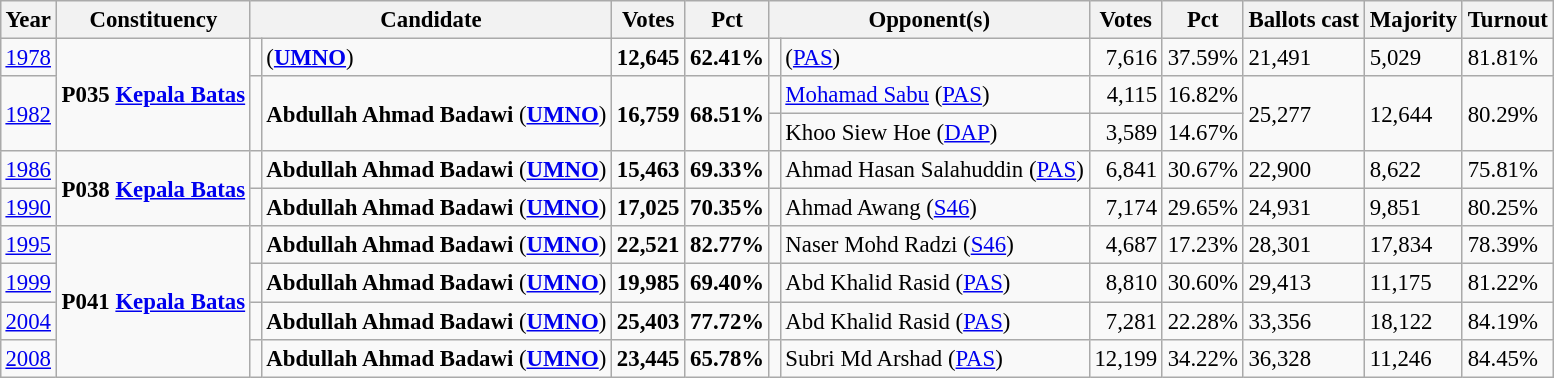<table class="wikitable" style="margin:0.5em ; font-size:95%">
<tr>
<th>Year</th>
<th>Constituency</th>
<th colspan=2>Candidate</th>
<th>Votes</th>
<th>Pct</th>
<th colspan=2>Opponent(s)</th>
<th>Votes</th>
<th>Pct</th>
<th>Ballots cast</th>
<th>Majority</th>
<th>Turnout</th>
</tr>
<tr>
<td><a href='#'>1978</a></td>
<td rowspan="3"><strong>P035 <a href='#'>Kepala Batas</a></strong></td>
<td></td>
<td> (<a href='#'><strong>UMNO</strong></a>)</td>
<td align="right"><strong>12,645</strong></td>
<td><strong>62.41%</strong></td>
<td></td>
<td> (<a href='#'>PAS</a>)</td>
<td align="right">7,616</td>
<td>37.59%</td>
<td>21,491</td>
<td>5,029</td>
<td>81.81%</td>
</tr>
<tr>
<td rowspan=2><a href='#'>1982</a></td>
<td rowspan=2 ></td>
<td rowspan=2><strong>Abdullah Ahmad Badawi</strong> (<a href='#'><strong>UMNO</strong></a>)</td>
<td rowspan=2 align="right"><strong>16,759</strong></td>
<td rowspan=2><strong>68.51%</strong></td>
<td></td>
<td><a href='#'>Mohamad Sabu</a> (<a href='#'>PAS</a>)</td>
<td align="right">4,115</td>
<td>16.82%</td>
<td rowspan=2>25,277</td>
<td rowspan=2>12,644</td>
<td rowspan=2>80.29%</td>
</tr>
<tr>
<td></td>
<td>Khoo Siew Hoe (<a href='#'>DAP</a>)</td>
<td align="right">3,589</td>
<td>14.67%</td>
</tr>
<tr>
<td><a href='#'>1986</a></td>
<td rowspan="2"><strong>P038 <a href='#'>Kepala Batas</a></strong></td>
<td></td>
<td><strong>Abdullah Ahmad Badawi</strong> (<a href='#'><strong>UMNO</strong></a>)</td>
<td align="right"><strong>15,463</strong></td>
<td><strong>69.33%</strong></td>
<td></td>
<td>Ahmad Hasan Salahuddin (<a href='#'>PAS</a>)</td>
<td align="right">6,841</td>
<td>30.67%</td>
<td>22,900</td>
<td>8,622</td>
<td>75.81%</td>
</tr>
<tr>
<td><a href='#'>1990</a></td>
<td></td>
<td><strong>Abdullah Ahmad Badawi</strong> (<a href='#'><strong>UMNO</strong></a>)</td>
<td align="right"><strong>17,025</strong></td>
<td><strong>70.35%</strong></td>
<td></td>
<td>Ahmad Awang (<a href='#'>S46</a>)</td>
<td align="right">7,174</td>
<td>29.65%</td>
<td>24,931</td>
<td>9,851</td>
<td>80.25%</td>
</tr>
<tr>
<td><a href='#'>1995</a></td>
<td rowspan="4"><strong>P041 <a href='#'>Kepala Batas</a></strong></td>
<td></td>
<td><strong>Abdullah Ahmad Badawi</strong> (<a href='#'><strong>UMNO</strong></a>)</td>
<td align="right"><strong>22,521</strong></td>
<td><strong>82.77%</strong></td>
<td></td>
<td>Naser Mohd Radzi (<a href='#'>S46</a>)</td>
<td align="right">4,687</td>
<td>17.23%</td>
<td>28,301</td>
<td>17,834</td>
<td>78.39%</td>
</tr>
<tr>
<td><a href='#'>1999</a></td>
<td></td>
<td><strong>Abdullah Ahmad Badawi</strong> (<a href='#'><strong>UMNO</strong></a>)</td>
<td align="right"><strong>19,985</strong></td>
<td><strong>69.40%</strong></td>
<td></td>
<td>Abd Khalid Rasid (<a href='#'>PAS</a>)</td>
<td align="right">8,810</td>
<td>30.60%</td>
<td>29,413</td>
<td>11,175</td>
<td>81.22%</td>
</tr>
<tr>
<td><a href='#'>2004</a></td>
<td></td>
<td><strong>Abdullah Ahmad Badawi</strong> (<a href='#'><strong>UMNO</strong></a>)</td>
<td align="right"><strong>25,403</strong></td>
<td><strong>77.72%</strong></td>
<td></td>
<td>Abd Khalid Rasid (<a href='#'>PAS</a>)</td>
<td align="right">7,281</td>
<td>22.28%</td>
<td>33,356</td>
<td>18,122</td>
<td>84.19%</td>
</tr>
<tr>
<td><a href='#'>2008</a></td>
<td></td>
<td><strong>Abdullah Ahmad Badawi</strong> (<a href='#'><strong>UMNO</strong></a>)</td>
<td align="right"><strong>23,445</strong></td>
<td><strong>65.78%</strong></td>
<td></td>
<td>Subri Md Arshad (<a href='#'>PAS</a>)</td>
<td align="right">12,199</td>
<td>34.22%</td>
<td>36,328</td>
<td>11,246</td>
<td>84.45%</td>
</tr>
</table>
